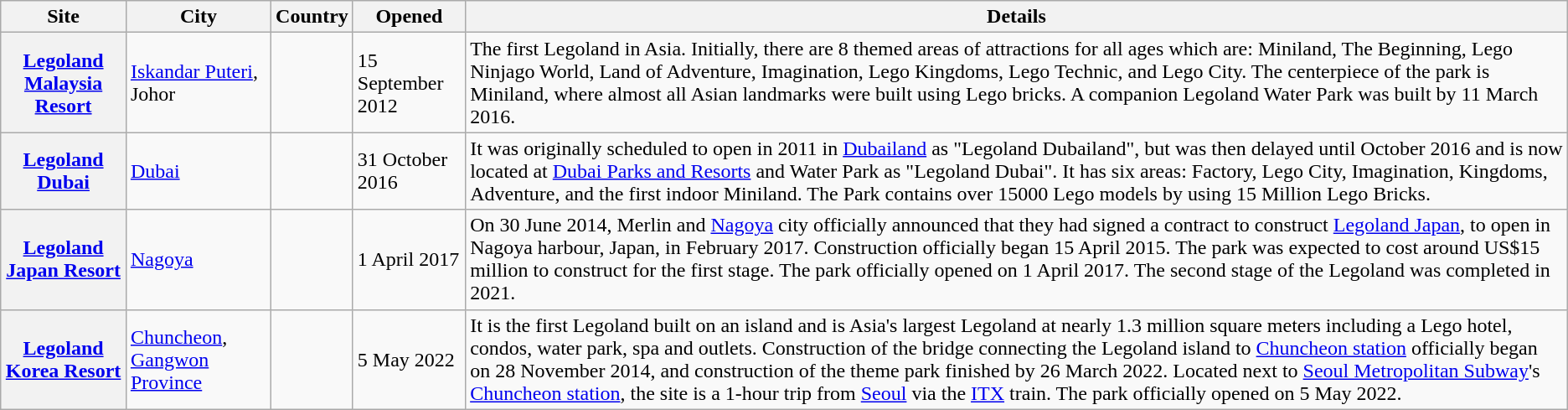<table class="wikitable sortable">
<tr>
<th>Site</th>
<th>City</th>
<th>Country</th>
<th>Opened</th>
<th>Details</th>
</tr>
<tr>
<th scope="row"><a href='#'>Legoland Malaysia Resort</a></th>
<td><a href='#'>Iskandar Puteri</a>, Johor</td>
<td></td>
<td>15 September 2012</td>
<td>The first Legoland in Asia. Initially, there are 8 themed areas of attractions for all ages which are: Miniland, The Beginning, Lego Ninjago World, Land of Adventure, Imagination, Lego Kingdoms, Lego Technic, and Lego City. The centerpiece of the park is Miniland, where almost all Asian landmarks were built using Lego bricks. A companion Legoland Water Park was built by 11 March 2016.</td>
</tr>
<tr>
<th scope="row"><a href='#'>Legoland Dubai</a></th>
<td><a href='#'>Dubai</a></td>
<td></td>
<td>31 October 2016</td>
<td>It was originally scheduled to open in 2011 in <a href='#'>Dubailand</a> as "Legoland Dubailand", but was then delayed until October 2016 and is now located at <a href='#'>Dubai Parks and Resorts</a> and Water Park as "Legoland Dubai". It has six areas: Factory, Lego City, Imagination, Kingdoms, Adventure, and the first indoor Miniland. The Park contains over 15000 Lego models by using 15 Million Lego Bricks.</td>
</tr>
<tr>
<th scope="row"><a href='#'>Legoland Japan Resort</a></th>
<td><a href='#'>Nagoya</a></td>
<td></td>
<td>1 April 2017</td>
<td>On 30 June 2014, Merlin and <a href='#'>Nagoya</a> city officially announced that they had signed a contract to construct <a href='#'>Legoland Japan</a>, to open in Nagoya harbour, Japan, in February 2017. Construction officially began 15 April 2015. The park was expected to cost around US$15 million to construct for the first stage. The park officially opened on 1 April 2017. The second stage of the Legoland was completed in 2021.</td>
</tr>
<tr>
<th scope="row"><a href='#'>Legoland Korea Resort</a></th>
<td><a href='#'>Chuncheon</a>, <a href='#'>Gangwon Province</a></td>
<td></td>
<td>5 May 2022</td>
<td>It is the first Legoland built on an island and is Asia's largest Legoland at nearly 1.3 million square meters including a Lego hotel, condos, water park, spa and outlets. Construction of the bridge connecting the Legoland island to <a href='#'>Chuncheon station</a> officially began on 28 November 2014, and construction of the theme park finished by 26 March 2022. Located next to <a href='#'>Seoul Metropolitan Subway</a>'s <a href='#'>Chuncheon station</a>, the site is a 1-hour trip from <a href='#'>Seoul</a> via the <a href='#'>ITX</a> train. The park officially opened on 5 May 2022.</td>
</tr>
</table>
